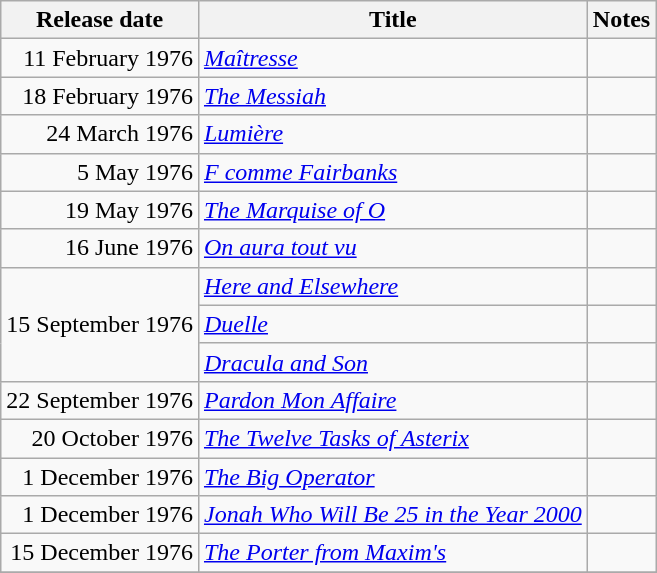<table class="wikitable sortable">
<tr>
<th scope="col">Release date</th>
<th>Title</th>
<th>Notes</th>
</tr>
<tr>
<td style="text-align:right;">11 February 1976</td>
<td><em><a href='#'>Maîtresse</a></em></td>
<td></td>
</tr>
<tr>
<td style="text-align:right;">18 February 1976</td>
<td><em><a href='#'>The Messiah</a></em></td>
<td></td>
</tr>
<tr>
<td style="text-align:right;">24 March 1976</td>
<td><em><a href='#'>Lumière</a></em></td>
<td></td>
</tr>
<tr>
<td style="text-align:right;">5 May 1976</td>
<td><em><a href='#'>F comme Fairbanks</a></em></td>
<td></td>
</tr>
<tr>
<td style="text-align:right;">19 May 1976</td>
<td><em><a href='#'>The Marquise of O</a></em></td>
<td></td>
</tr>
<tr>
<td style="text-align:right;">16 June 1976</td>
<td><em><a href='#'>On aura tout vu</a></em></td>
<td></td>
</tr>
<tr>
<td style="text-align:right;" rowspan="3">15 September 1976</td>
<td><em><a href='#'>Here and Elsewhere</a></em></td>
<td></td>
</tr>
<tr>
<td><em><a href='#'>Duelle</a></em></td>
<td></td>
</tr>
<tr>
<td><em><a href='#'>Dracula and Son</a></em></td>
<td></td>
</tr>
<tr>
<td style="text-align:right;">22 September 1976</td>
<td><em><a href='#'>Pardon Mon Affaire</a></em></td>
<td></td>
</tr>
<tr>
<td style="text-align:right;">20 October 1976</td>
<td><em><a href='#'>The Twelve Tasks of Asterix</a></em></td>
<td></td>
</tr>
<tr>
<td style="text-align:right;">1 December 1976</td>
<td><em><a href='#'>The Big Operator</a></em></td>
<td></td>
</tr>
<tr>
<td style="text-align:right;">1 December 1976</td>
<td><em><a href='#'>Jonah Who Will Be 25 in the Year 2000</a></em></td>
<td></td>
</tr>
<tr>
<td style="text-align:right;">15 December 1976</td>
<td><em><a href='#'>The Porter from Maxim's</a></em></td>
<td></td>
</tr>
<tr>
</tr>
</table>
